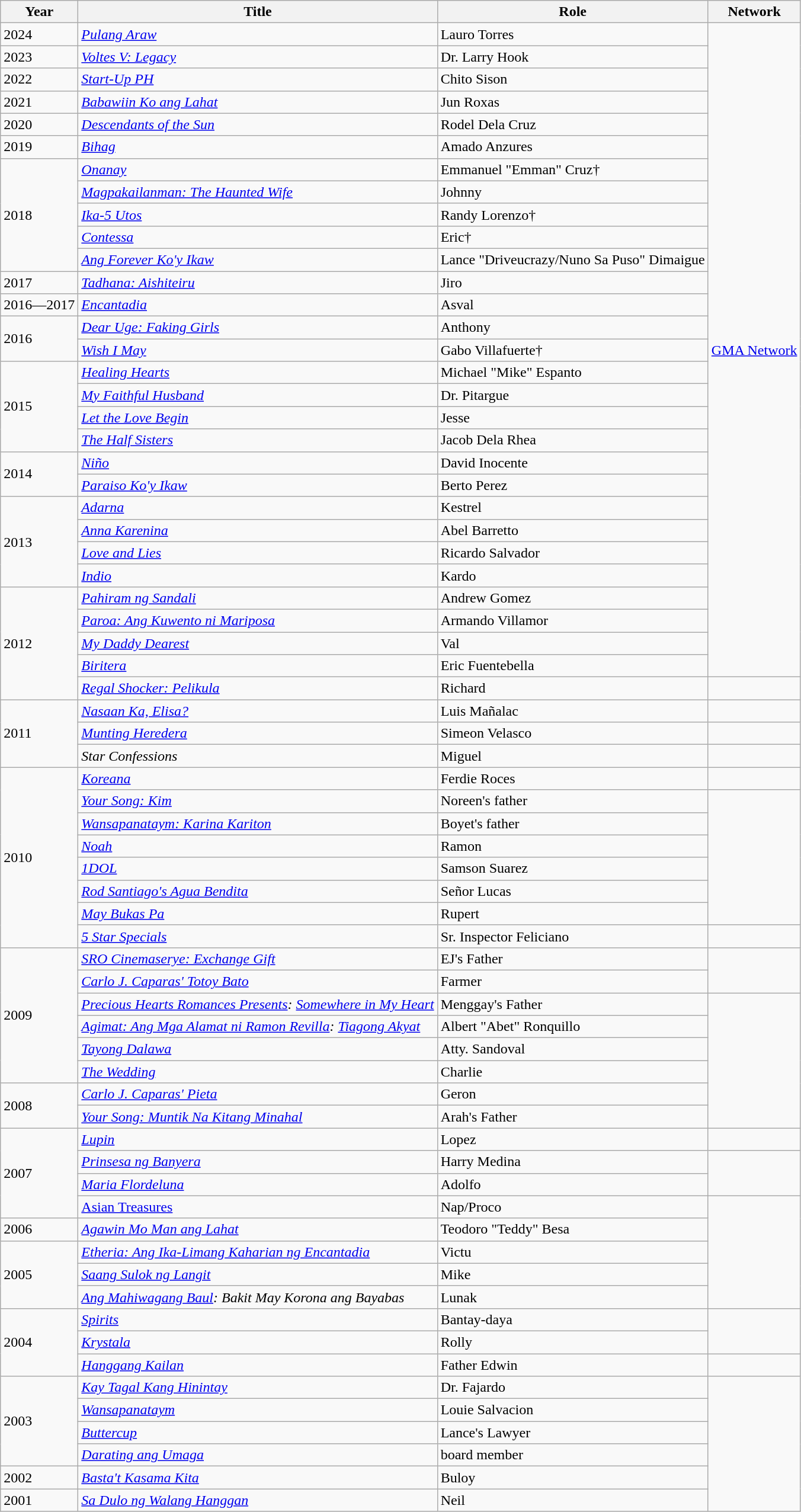<table class="wikitable">
<tr>
<th>Year</th>
<th>Title</th>
<th>Role</th>
<th>Network</th>
</tr>
<tr>
<td>2024</td>
<td><em><a href='#'>Pulang Araw</a></em></td>
<td>Lauro Torres</td>
<td rowspan="29"><a href='#'>GMA Network</a></td>
</tr>
<tr>
<td>2023</td>
<td><em><a href='#'>Voltes V: Legacy</a></em></td>
<td>Dr. Larry Hook</td>
</tr>
<tr>
<td>2022</td>
<td><em><a href='#'>Start-Up PH</a></em></td>
<td>Chito Sison</td>
</tr>
<tr>
<td>2021</td>
<td><em><a href='#'>Babawiin Ko ang Lahat</a></em></td>
<td>Jun Roxas</td>
</tr>
<tr>
<td>2020</td>
<td><em><a href='#'>Descendants of the Sun</a></em></td>
<td>Rodel Dela Cruz</td>
</tr>
<tr>
<td>2019</td>
<td><em><a href='#'>Bihag</a></em></td>
<td>Amado Anzures</td>
</tr>
<tr>
<td rowspan=5>2018</td>
<td><em><a href='#'>Onanay</a></em></td>
<td>Emmanuel "Emman" Cruz†</td>
</tr>
<tr>
<td><em><a href='#'>Magpakailanman: The Haunted Wife</a></em></td>
<td>Johnny</td>
</tr>
<tr>
<td><em><a href='#'>Ika-5 Utos</a></em></td>
<td>Randy Lorenzo†</td>
</tr>
<tr>
<td><em><a href='#'>Contessa</a></em></td>
<td>Eric†</td>
</tr>
<tr>
<td><em><a href='#'>Ang Forever Ko'y Ikaw</a></em></td>
<td>Lance "Driveucrazy/Nuno Sa Puso" Dimaigue</td>
</tr>
<tr>
<td>2017</td>
<td><em><a href='#'>Tadhana: Aishiteiru</a></em></td>
<td>Jiro</td>
</tr>
<tr>
<td>2016—2017</td>
<td><em><a href='#'>Encantadia</a></em></td>
<td>Asval</td>
</tr>
<tr>
<td rowspan=2>2016</td>
<td><em><a href='#'>Dear Uge: Faking Girls</a></em></td>
<td>Anthony</td>
</tr>
<tr>
<td><em><a href='#'>Wish I May</a></em></td>
<td>Gabo Villafuerte†</td>
</tr>
<tr>
<td rowspan=4>2015</td>
<td><em><a href='#'>Healing Hearts</a></em></td>
<td>Michael "Mike" Espanto</td>
</tr>
<tr>
<td><em><a href='#'>My Faithful Husband</a></em></td>
<td>Dr. Pitargue</td>
</tr>
<tr>
<td><em><a href='#'>Let the Love Begin</a></em></td>
<td>Jesse</td>
</tr>
<tr>
<td><em><a href='#'>The Half Sisters</a></em></td>
<td>Jacob Dela Rhea</td>
</tr>
<tr>
<td rowspan=2>2014</td>
<td><em><a href='#'>Niño</a></em></td>
<td>David Inocente</td>
</tr>
<tr>
<td><em><a href='#'>Paraiso Ko'y Ikaw</a></em></td>
<td>Berto Perez</td>
</tr>
<tr>
<td rowspan=4>2013</td>
<td><em><a href='#'>Adarna</a></em></td>
<td>Kestrel</td>
</tr>
<tr>
<td><em><a href='#'>Anna Karenina</a></em></td>
<td>Abel Barretto</td>
</tr>
<tr>
<td><em><a href='#'>Love and Lies</a></em></td>
<td>Ricardo Salvador</td>
</tr>
<tr>
<td><em><a href='#'>Indio</a></em></td>
<td>Kardo</td>
</tr>
<tr>
<td rowspan=5>2012</td>
<td><em><a href='#'>Pahiram ng Sandali</a></em></td>
<td>Andrew Gomez</td>
</tr>
<tr>
<td><em><a href='#'>Paroa: Ang Kuwento ni Mariposa</a></em></td>
<td>Armando Villamor</td>
</tr>
<tr>
<td><em><a href='#'>My Daddy Dearest</a></em></td>
<td>Val</td>
</tr>
<tr>
<td><em><a href='#'>Biritera</a></em></td>
<td>Eric Fuentebella</td>
</tr>
<tr>
<td><em><a href='#'>Regal Shocker: Pelikula</a></em></td>
<td>Richard</td>
<td></td>
</tr>
<tr>
<td rowspan=3>2011</td>
<td><em><a href='#'>Nasaan Ka, Elisa?</a></em></td>
<td>Luis Mañalac</td>
<td></td>
</tr>
<tr>
<td><em><a href='#'>Munting Heredera</a></em></td>
<td>Simeon Velasco</td>
<td></td>
</tr>
<tr>
<td><em>Star Confessions</em></td>
<td>Miguel</td>
<td></td>
</tr>
<tr>
<td rowspan=8>2010</td>
<td><em><a href='#'>Koreana</a></em></td>
<td>Ferdie Roces</td>
<td></td>
</tr>
<tr>
<td><em><a href='#'>Your Song: Kim</a></em></td>
<td>Noreen's father</td>
<td rowspan=6></td>
</tr>
<tr>
<td><em><a href='#'>Wansapanataym: Karina Kariton</a></em></td>
<td>Boyet's father</td>
</tr>
<tr>
<td><em><a href='#'>Noah</a></em></td>
<td>Ramon</td>
</tr>
<tr>
<td><em><a href='#'>1DOL</a></em></td>
<td>Samson Suarez</td>
</tr>
<tr>
<td><em><a href='#'>Rod Santiago's Agua Bendita</a></em></td>
<td>Señor Lucas</td>
</tr>
<tr>
<td><em><a href='#'>May Bukas Pa</a></em></td>
<td>Rupert</td>
</tr>
<tr>
<td><em><a href='#'>5 Star Specials</a></em></td>
<td>Sr. Inspector Feliciano</td>
<td></td>
</tr>
<tr>
<td rowspan=6>2009</td>
<td><em><a href='#'>SRO Cinemaserye: Exchange Gift</a></em></td>
<td>EJ's Father</td>
<td rowspan=2></td>
</tr>
<tr>
<td><em><a href='#'>Carlo J. Caparas' Totoy Bato</a></em></td>
<td>Farmer</td>
</tr>
<tr>
<td><em><a href='#'>Precious Hearts Romances Presents</a>: <a href='#'>Somewhere in My Heart</a></em></td>
<td>Menggay's Father</td>
<td rowspan=6></td>
</tr>
<tr>
<td><em><a href='#'>Agimat: Ang Mga Alamat ni Ramon Revilla</a>: <a href='#'>Tiagong Akyat</a></em></td>
<td>Albert "Abet" Ronquillo</td>
</tr>
<tr>
<td><em><a href='#'>Tayong Dalawa</a></em></td>
<td>Atty. Sandoval</td>
</tr>
<tr>
<td><em><a href='#'>The Wedding</a></em></td>
<td>Charlie</td>
</tr>
<tr>
<td rowspan=2>2008</td>
<td><em><a href='#'>Carlo J. Caparas' Pieta</a></em></td>
<td>Geron</td>
</tr>
<tr>
<td><em><a href='#'>Your Song: Muntik Na Kitang Minahal</a></em></td>
<td>Arah's Father</td>
</tr>
<tr>
<td rowspan="4">2007</td>
<td><em><a href='#'>Lupin</a></em></td>
<td>Lopez</td>
<td></td>
</tr>
<tr>
<td><em><a href='#'>Prinsesa ng Banyera</a></em></td>
<td>Harry Medina</td>
<td rowspan=2></td>
</tr>
<tr>
<td><em><a href='#'>Maria Flordeluna</a></em></td>
<td>Adolfo</td>
</tr>
<tr>
<td><a href='#'>Asian Treasures</a></td>
<td>Nap/Proco</td>
<td rowspan="5"></td>
</tr>
<tr>
<td>2006</td>
<td><em><a href='#'>Agawin Mo Man ang Lahat</a></em></td>
<td>Teodoro "Teddy" Besa</td>
</tr>
<tr>
<td rowspan=3>2005</td>
<td><em><a href='#'>Etheria: Ang Ika-Limang Kaharian ng Encantadia</a></em></td>
<td>Victu</td>
</tr>
<tr>
<td><em><a href='#'>Saang Sulok ng Langit</a></em></td>
<td>Mike</td>
</tr>
<tr>
<td><em><a href='#'>Ang Mahiwagang Baul</a>: Bakit May Korona ang Bayabas</em></td>
<td>Lunak</td>
</tr>
<tr>
<td rowspan=3>2004</td>
<td><em><a href='#'>Spirits</a></em></td>
<td>Bantay-daya</td>
<td rowspan=2></td>
</tr>
<tr>
<td><em><a href='#'>Krystala</a></em></td>
<td>Rolly</td>
</tr>
<tr>
<td><em><a href='#'>Hanggang Kailan</a></em></td>
<td>Father Edwin</td>
<td></td>
</tr>
<tr>
<td rowspan=4>2003</td>
<td><em><a href='#'>Kay Tagal Kang Hinintay</a></em></td>
<td>Dr. Fajardo</td>
<td rowspan=6></td>
</tr>
<tr>
<td><em><a href='#'>Wansapanataym</a></em></td>
<td>Louie Salvacion</td>
</tr>
<tr>
<td><em><a href='#'>Buttercup</a></em></td>
<td>Lance's Lawyer</td>
</tr>
<tr>
<td><em><a href='#'>Darating ang Umaga</a></em></td>
<td>board member</td>
</tr>
<tr>
<td>2002</td>
<td><em><a href='#'>Basta't Kasama Kita</a></em></td>
<td>Buloy</td>
</tr>
<tr>
<td>2001</td>
<td><em><a href='#'>Sa Dulo ng Walang Hanggan</a></em></td>
<td>Neil</td>
</tr>
</table>
